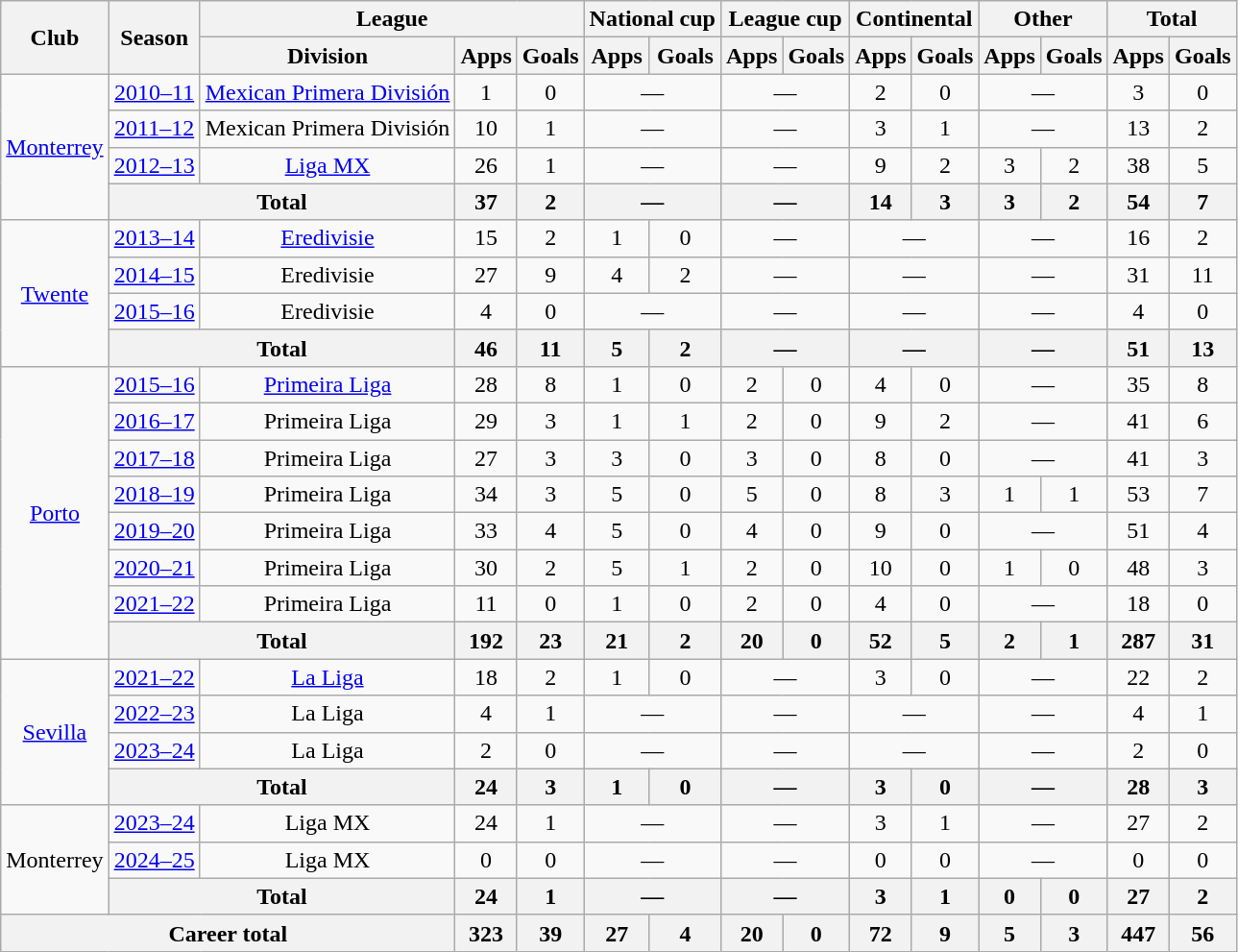<table class="wikitable" style="text-align:center">
<tr>
<th rowspan="2">Club</th>
<th rowspan="2">Season</th>
<th colspan="3">League</th>
<th colspan="2">National cup</th>
<th colspan="2">League cup</th>
<th colspan="2">Continental</th>
<th colspan="2">Other</th>
<th colspan="2">Total</th>
</tr>
<tr>
<th>Division</th>
<th>Apps</th>
<th>Goals</th>
<th>Apps</th>
<th>Goals</th>
<th>Apps</th>
<th>Goals</th>
<th>Apps</th>
<th>Goals</th>
<th>Apps</th>
<th>Goals</th>
<th>Apps</th>
<th>Goals</th>
</tr>
<tr>
<td rowspan="4"><a href='#'>Monterrey</a></td>
<td><a href='#'>2010–11</a></td>
<td><a href='#'>Mexican Primera División</a></td>
<td>1</td>
<td>0</td>
<td colspan="2">—</td>
<td colspan="2">—</td>
<td>2</td>
<td>0</td>
<td colspan="2">—</td>
<td>3</td>
<td>0</td>
</tr>
<tr>
<td><a href='#'>2011–12</a></td>
<td>Mexican Primera División</td>
<td>10</td>
<td>1</td>
<td colspan="2">—</td>
<td colspan="2">—</td>
<td>3</td>
<td>1</td>
<td colspan="2">—</td>
<td>13</td>
<td>2</td>
</tr>
<tr>
<td><a href='#'>2012–13</a></td>
<td><a href='#'>Liga MX</a></td>
<td>26</td>
<td>1</td>
<td colspan="2">—</td>
<td colspan="2">—</td>
<td>9</td>
<td>2</td>
<td>3</td>
<td>2</td>
<td>38</td>
<td>5</td>
</tr>
<tr>
<th colspan="2">Total</th>
<th>37</th>
<th>2</th>
<th colspan=2>—</th>
<th colspan=2>—</th>
<th>14</th>
<th>3</th>
<th>3</th>
<th>2</th>
<th>54</th>
<th>7</th>
</tr>
<tr>
<td rowspan="4"><a href='#'>Twente</a></td>
<td><a href='#'>2013–14</a></td>
<td><a href='#'>Eredivisie</a></td>
<td>15</td>
<td>2</td>
<td>1</td>
<td>0</td>
<td colspan="2">—</td>
<td colspan="2">—</td>
<td colspan="2">—</td>
<td>16</td>
<td>2</td>
</tr>
<tr>
<td><a href='#'>2014–15</a></td>
<td>Eredivisie</td>
<td>27</td>
<td>9</td>
<td>4</td>
<td>2</td>
<td colspan="2">—</td>
<td colspan="2">—</td>
<td colspan="2">—</td>
<td>31</td>
<td>11</td>
</tr>
<tr>
<td><a href='#'>2015–16</a></td>
<td>Eredivisie</td>
<td>4</td>
<td>0</td>
<td colspan="2">—</td>
<td colspan="2">—</td>
<td colspan="2">—</td>
<td colspan="2">—</td>
<td>4</td>
<td>0</td>
</tr>
<tr>
<th colspan="2">Total</th>
<th>46</th>
<th>11</th>
<th>5</th>
<th>2</th>
<th colspan=2>—</th>
<th colspan=2>—</th>
<th colspan=2>—</th>
<th>51</th>
<th>13</th>
</tr>
<tr>
<td rowspan="8"><a href='#'>Porto</a></td>
<td><a href='#'>2015–16</a></td>
<td><a href='#'>Primeira Liga</a></td>
<td>28</td>
<td>8</td>
<td>1</td>
<td>0</td>
<td>2</td>
<td>0</td>
<td>4</td>
<td>0</td>
<td colspan="2">—</td>
<td>35</td>
<td>8</td>
</tr>
<tr>
<td><a href='#'>2016–17</a></td>
<td>Primeira Liga</td>
<td>29</td>
<td>3</td>
<td>1</td>
<td>1</td>
<td>2</td>
<td>0</td>
<td>9</td>
<td>2</td>
<td colspan="2">—</td>
<td>41</td>
<td>6</td>
</tr>
<tr>
<td><a href='#'>2017–18</a></td>
<td>Primeira Liga</td>
<td>27</td>
<td>3</td>
<td>3</td>
<td>0</td>
<td>3</td>
<td>0</td>
<td>8</td>
<td>0</td>
<td colspan="2">—</td>
<td>41</td>
<td>3</td>
</tr>
<tr>
<td><a href='#'>2018–19</a></td>
<td>Primeira Liga</td>
<td>34</td>
<td>3</td>
<td>5</td>
<td>0</td>
<td>5</td>
<td>0</td>
<td>8</td>
<td>3</td>
<td>1</td>
<td>1</td>
<td>53</td>
<td>7</td>
</tr>
<tr>
<td><a href='#'>2019–20</a></td>
<td>Primeira Liga</td>
<td>33</td>
<td>4</td>
<td>5</td>
<td>0</td>
<td>4</td>
<td>0</td>
<td>9</td>
<td>0</td>
<td colspan="2">—</td>
<td>51</td>
<td>4</td>
</tr>
<tr>
<td><a href='#'>2020–21</a></td>
<td>Primeira Liga</td>
<td>30</td>
<td>2</td>
<td>5</td>
<td>1</td>
<td>2</td>
<td>0</td>
<td>10</td>
<td>0</td>
<td>1</td>
<td>0</td>
<td>48</td>
<td>3</td>
</tr>
<tr>
<td><a href='#'>2021–22</a></td>
<td>Primeira Liga</td>
<td>11</td>
<td>0</td>
<td>1</td>
<td>0</td>
<td>2</td>
<td>0</td>
<td>4</td>
<td>0</td>
<td colspan="2">—</td>
<td>18</td>
<td>0</td>
</tr>
<tr>
<th colspan="2">Total</th>
<th>192</th>
<th>23</th>
<th>21</th>
<th>2</th>
<th>20</th>
<th>0</th>
<th>52</th>
<th>5</th>
<th>2</th>
<th>1</th>
<th>287</th>
<th>31</th>
</tr>
<tr>
<td rowspan="4"><a href='#'>Sevilla</a></td>
<td><a href='#'>2021–22</a></td>
<td><a href='#'>La Liga</a></td>
<td>18</td>
<td>2</td>
<td>1</td>
<td>0</td>
<td colspan="2">—</td>
<td>3</td>
<td>0</td>
<td colspan="2">—</td>
<td>22</td>
<td>2</td>
</tr>
<tr>
<td><a href='#'>2022–23</a></td>
<td>La Liga</td>
<td>4</td>
<td>1</td>
<td colspan="2">—</td>
<td colspan="2">—</td>
<td colspan="2">—</td>
<td colspan="2">—</td>
<td>4</td>
<td>1</td>
</tr>
<tr>
<td><a href='#'>2023–24</a></td>
<td>La Liga</td>
<td>2</td>
<td>0</td>
<td colspan="2">—</td>
<td colspan="2">—</td>
<td colspan="2">—</td>
<td colspan="2">—</td>
<td>2</td>
<td>0</td>
</tr>
<tr>
<th colspan="2">Total</th>
<th>24</th>
<th>3</th>
<th>1</th>
<th>0</th>
<th colspan="2">—</th>
<th>3</th>
<th>0</th>
<th colspan="2">—</th>
<th>28</th>
<th>3</th>
</tr>
<tr>
<td rowspan="3">Monterrey</td>
<td><a href='#'>2023–24</a></td>
<td>Liga MX</td>
<td>24</td>
<td>1</td>
<td colspan="2">—</td>
<td colspan="2">—</td>
<td>3</td>
<td>1</td>
<td colspan="2">—</td>
<td>27</td>
<td>2</td>
</tr>
<tr>
<td><a href='#'>2024–25</a></td>
<td>Liga MX</td>
<td>0</td>
<td>0</td>
<td colspan="2">—</td>
<td colspan="2">—</td>
<td>0</td>
<td>0</td>
<td colspan="2">—</td>
<td>0</td>
<td>0</td>
</tr>
<tr>
<th colspan="2">Total</th>
<th>24</th>
<th>1</th>
<th colspan="2">—</th>
<th colspan="2">—</th>
<th>3</th>
<th>1</th>
<th>0</th>
<th>0</th>
<th>27</th>
<th>2</th>
</tr>
<tr>
<th colspan="3">Career total</th>
<th>323</th>
<th>39</th>
<th>27</th>
<th>4</th>
<th>20</th>
<th>0</th>
<th>72</th>
<th>9</th>
<th>5</th>
<th>3</th>
<th>447</th>
<th>56</th>
</tr>
</table>
